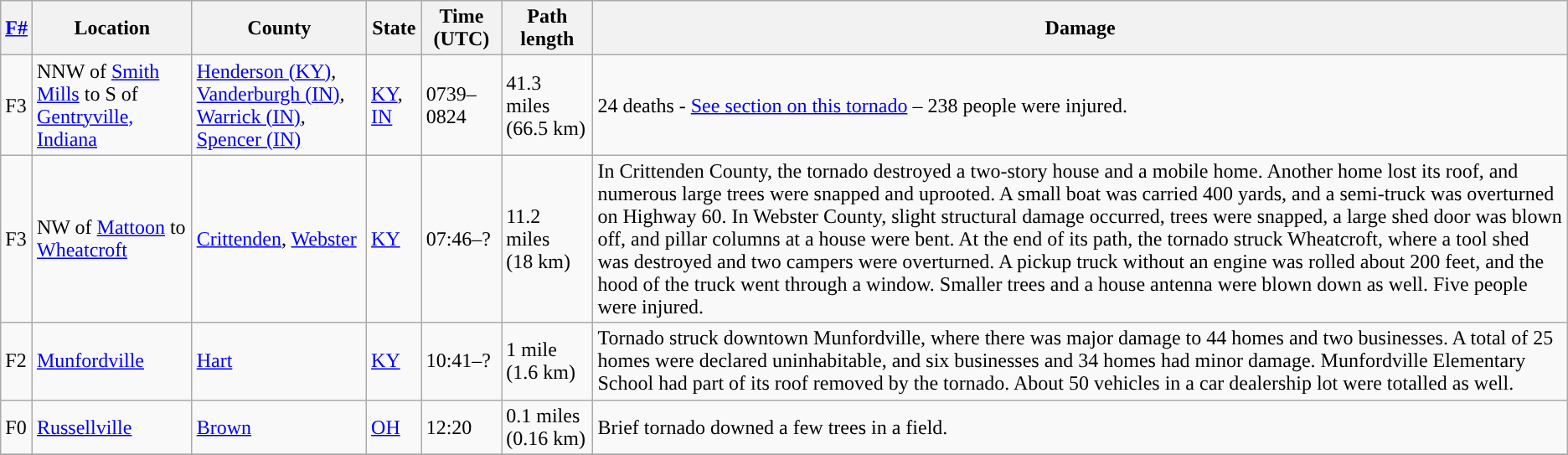<table class="wikitable">
<tr>
<th><strong><a href='#'>F#</a></strong></th>
<th><strong>Location</strong></th>
<th><strong>County</strong></th>
<th><strong>State</strong></th>
<th><strong>Time (UTC)</strong></th>
<th><strong>Path length</strong></th>
<th><strong>Damage</strong></th>
</tr>
<tr>
<td>F3</td>
<td>NNW of <a href='#'>Smith Mills</a> to S of <a href='#'>Gentryville, Indiana</a></td>
<td><a href='#'>Henderson (KY)</a>, <a href='#'>Vanderburgh (IN)</a>, <a href='#'>Warrick (IN)</a>, <a href='#'>Spencer (IN)</a></td>
<td><a href='#'>KY</a>, <a href='#'>IN</a></td>
<td>0739–0824</td>
<td>41.3 miles <br>(66.5 km)</td>
<td>24 deaths - <a href='#'>See section on this tornado</a> – 238 people were injured.</td>
</tr>
<tr>
<td>F3</td>
<td>NW of <a href='#'>Mattoon</a> to <a href='#'>Wheatcroft</a></td>
<td><a href='#'>Crittenden</a>, <a href='#'>Webster</a></td>
<td><a href='#'>KY</a></td>
<td>07:46–?</td>
<td>11.2 miles <br>(18 km)</td>
<td>In Crittenden County, the tornado destroyed a two-story house and a mobile home. Another home lost its roof, and numerous large trees were snapped and uprooted. A small boat was carried 400 yards, and a semi-truck was overturned on Highway 60. In Webster County, slight structural damage occurred, trees were snapped, a large shed door was blown off, and pillar columns at a house were bent. At the end of its path, the tornado struck Wheatcroft, where a tool shed was destroyed and two campers were overturned. A pickup truck without an engine was rolled about 200 feet, and the hood of the truck went through a window. Smaller trees and a house antenna were blown down as well. Five people were injured.</td>
</tr>
<tr>
<td>F2</td>
<td><a href='#'>Munfordville</a></td>
<td><a href='#'>Hart</a></td>
<td><a href='#'>KY</a></td>
<td>10:41–?</td>
<td>1 mile <br>(1.6 km)</td>
<td>Tornado struck downtown Munfordville, where there was major damage to 44 homes and two businesses. A total of 25 homes were declared uninhabitable, and six businesses and 34 homes had minor damage. Munfordville Elementary School had part of its roof removed by the tornado. About 50 vehicles in a car dealership lot were totalled as well.</td>
</tr>
<tr>
<td>F0</td>
<td><a href='#'>Russellville</a></td>
<td><a href='#'>Brown</a></td>
<td><a href='#'>OH</a></td>
<td>12:20</td>
<td>0.1 miles <br>(0.16 km)</td>
<td>Brief tornado downed a few trees in a field.</td>
</tr>
<tr>
</tr>
</table>
